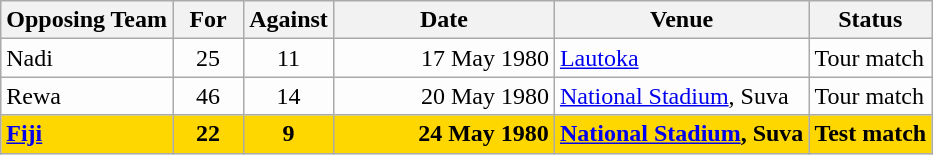<table class=wikitable>
<tr>
<th>Opposing Team</th>
<th>For</th>
<th>Against</th>
<th>Date</th>
<th>Venue</th>
<th>Status</th>
</tr>
<tr bgcolor=#fdfdfd>
<td>Nadi</td>
<td align=center width=40>25</td>
<td align=center width=40>11</td>
<td width=140 align=right>17 May 1980</td>
<td><a href='#'>Lautoka</a></td>
<td>Tour match</td>
</tr>
<tr bgcolor=#fdfdfd>
<td>Rewa</td>
<td align=center width=40>46</td>
<td align=center width=40>14</td>
<td width=140 align=right>20 May 1980</td>
<td><a href='#'>National Stadium</a>, Suva</td>
<td>Tour match</td>
</tr>
<tr bgcolor=gold>
<td><strong><a href='#'>Fiji</a></strong></td>
<td align=center width=40><strong>22</strong></td>
<td align=center width=40><strong>9</strong></td>
<td width=140 align=right><strong>24 May 1980</strong></td>
<td><strong><a href='#'>National Stadium</a>, Suva</strong></td>
<td><strong>Test match</strong></td>
</tr>
</table>
